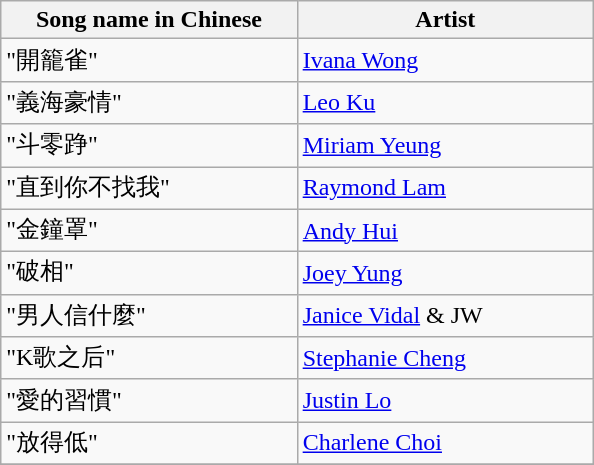<table class="wikitable">
<tr>
<th width=40%>Song name in Chinese</th>
<th width=40%>Artist</th>
</tr>
<tr>
<td>"開籠雀"</td>
<td><a href='#'>Ivana Wong</a></td>
</tr>
<tr>
<td>"義海豪情"</td>
<td><a href='#'>Leo Ku</a></td>
</tr>
<tr>
<td>"斗零踭"</td>
<td><a href='#'>Miriam Yeung</a></td>
</tr>
<tr>
<td>"直到你不找我"</td>
<td><a href='#'>Raymond Lam</a></td>
</tr>
<tr>
<td>"金鐘罩"</td>
<td><a href='#'>Andy Hui</a></td>
</tr>
<tr>
<td>"破相"</td>
<td><a href='#'>Joey Yung</a></td>
</tr>
<tr>
<td>"男人信什麼"</td>
<td><a href='#'>Janice Vidal</a> & JW</td>
</tr>
<tr>
<td>"K歌之后"</td>
<td><a href='#'>Stephanie Cheng</a></td>
</tr>
<tr>
<td>"愛的習慣"</td>
<td><a href='#'>Justin Lo</a></td>
</tr>
<tr>
<td>"放得低"</td>
<td><a href='#'>Charlene Choi</a></td>
</tr>
<tr>
</tr>
</table>
